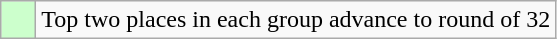<table class="wikitable">
<tr>
<td style="background:#cfc;">    </td>
<td>Top two places in each group advance to round of 32</td>
</tr>
</table>
